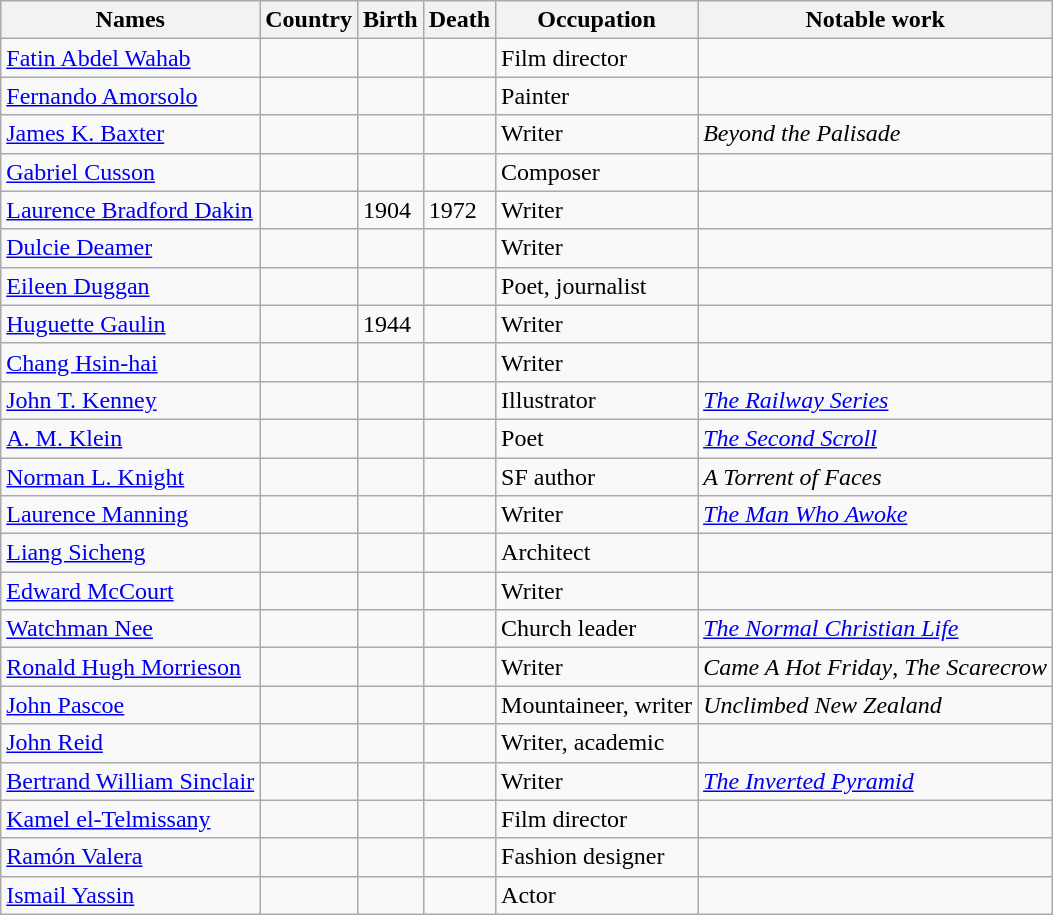<table class="wikitable sortable" border="1" style="border-spacing:0 style="width:100%">
<tr>
<th>Names</th>
<th>Country</th>
<th>Birth</th>
<th>Death</th>
<th>Occupation</th>
<th>Notable work</th>
</tr>
<tr>
<td><a href='#'>Fatin Abdel Wahab</a></td>
<td></td>
<td></td>
<td></td>
<td>Film director</td>
<td></td>
</tr>
<tr>
<td><a href='#'>Fernando Amorsolo</a></td>
<td></td>
<td></td>
<td></td>
<td>Painter</td>
<td></td>
</tr>
<tr>
<td><a href='#'>James K. Baxter</a></td>
<td></td>
<td></td>
<td></td>
<td>Writer</td>
<td><em>Beyond the Palisade</em></td>
</tr>
<tr>
<td><a href='#'>Gabriel Cusson</a></td>
<td></td>
<td></td>
<td></td>
<td>Composer</td>
<td></td>
</tr>
<tr>
<td><a href='#'>Laurence Bradford Dakin</a></td>
<td></td>
<td>1904</td>
<td>1972</td>
<td>Writer</td>
<td></td>
</tr>
<tr>
<td><a href='#'>Dulcie Deamer</a></td>
<td></td>
<td></td>
<td></td>
<td>Writer</td>
<td></td>
</tr>
<tr>
<td><a href='#'>Eileen Duggan</a></td>
<td></td>
<td></td>
<td></td>
<td>Poet, journalist</td>
<td></td>
</tr>
<tr>
<td><a href='#'>Huguette Gaulin</a></td>
<td></td>
<td>1944</td>
<td></td>
<td>Writer</td>
<td></td>
</tr>
<tr>
<td><a href='#'>Chang Hsin-hai</a></td>
<td></td>
<td></td>
<td></td>
<td>Writer</td>
<td></td>
</tr>
<tr>
<td><a href='#'>John T. Kenney</a></td>
<td></td>
<td></td>
<td></td>
<td>Illustrator</td>
<td><em><a href='#'>The Railway Series</a></em></td>
</tr>
<tr>
<td><a href='#'>A. M. Klein</a></td>
<td></td>
<td></td>
<td></td>
<td>Poet</td>
<td><em><a href='#'>The Second Scroll</a></em></td>
</tr>
<tr>
<td><a href='#'>Norman L. Knight</a></td>
<td></td>
<td></td>
<td></td>
<td>SF author</td>
<td><em>A Torrent of Faces</em></td>
</tr>
<tr>
<td><a href='#'>Laurence Manning</a></td>
<td></td>
<td></td>
<td></td>
<td>Writer</td>
<td><em><a href='#'>The Man Who Awoke</a></em></td>
</tr>
<tr>
<td><a href='#'>Liang Sicheng</a></td>
<td></td>
<td></td>
<td></td>
<td>Architect</td>
<td></td>
</tr>
<tr>
<td><a href='#'>Edward McCourt</a></td>
<td></td>
<td></td>
<td></td>
<td>Writer</td>
<td></td>
</tr>
<tr>
<td><a href='#'>Watchman Nee</a></td>
<td></td>
<td></td>
<td></td>
<td>Church leader</td>
<td><em><a href='#'>The Normal Christian Life</a></em></td>
</tr>
<tr>
<td><a href='#'>Ronald Hugh Morrieson</a></td>
<td></td>
<td></td>
<td></td>
<td>Writer</td>
<td><em>Came A Hot Friday</em>, <em>The Scarecrow</em></td>
</tr>
<tr>
<td><a href='#'>John Pascoe</a></td>
<td></td>
<td></td>
<td></td>
<td>Mountaineer, writer</td>
<td><em>Unclimbed New Zealand</em></td>
</tr>
<tr>
<td><a href='#'>John Reid</a></td>
<td></td>
<td></td>
<td></td>
<td>Writer, academic</td>
<td></td>
</tr>
<tr>
<td><a href='#'>Bertrand William Sinclair</a></td>
<td></td>
<td></td>
<td></td>
<td>Writer</td>
<td><a href='#'><em>The Inverted Pyramid</em></a></td>
</tr>
<tr>
<td><a href='#'>Kamel el-Telmissany</a></td>
<td></td>
<td></td>
<td></td>
<td>Film director</td>
<td></td>
</tr>
<tr>
<td><a href='#'>Ramón Valera</a></td>
<td></td>
<td></td>
<td></td>
<td>Fashion designer</td>
<td></td>
</tr>
<tr>
<td><a href='#'>Ismail Yassin</a></td>
<td></td>
<td></td>
<td></td>
<td>Actor</td>
<td></td>
</tr>
</table>
